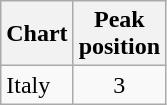<table class="wikitable sortable">
<tr>
<th align="left">Chart</th>
<th align="left">Peak<br>position</th>
</tr>
<tr>
<td align="left">Italy</td>
<td align="center">3</td>
</tr>
</table>
